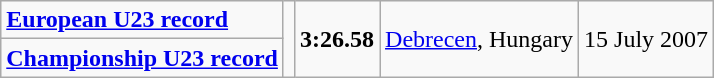<table class="wikitable">
<tr>
<td><strong><a href='#'>European U23 record</a></strong></td>
<td rowspan=2></td>
<td rowspan=2><strong>3:26.58</strong></td>
<td rowspan=2><a href='#'>Debrecen</a>, Hungary</td>
<td rowspan=2>15 July 2007</td>
</tr>
<tr>
<td><strong><a href='#'>Championship U23 record</a></strong></td>
</tr>
</table>
